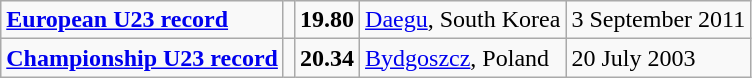<table class="wikitable">
<tr>
<td><strong><a href='#'>European U23 record</a></strong></td>
<td></td>
<td><strong>19.80</strong></td>
<td><a href='#'>Daegu</a>, South Korea</td>
<td>3 September 2011</td>
</tr>
<tr>
<td><strong><a href='#'>Championship U23 record</a></strong></td>
<td></td>
<td><strong>20.34</strong></td>
<td><a href='#'>Bydgoszcz</a>, Poland</td>
<td>20 July 2003</td>
</tr>
</table>
